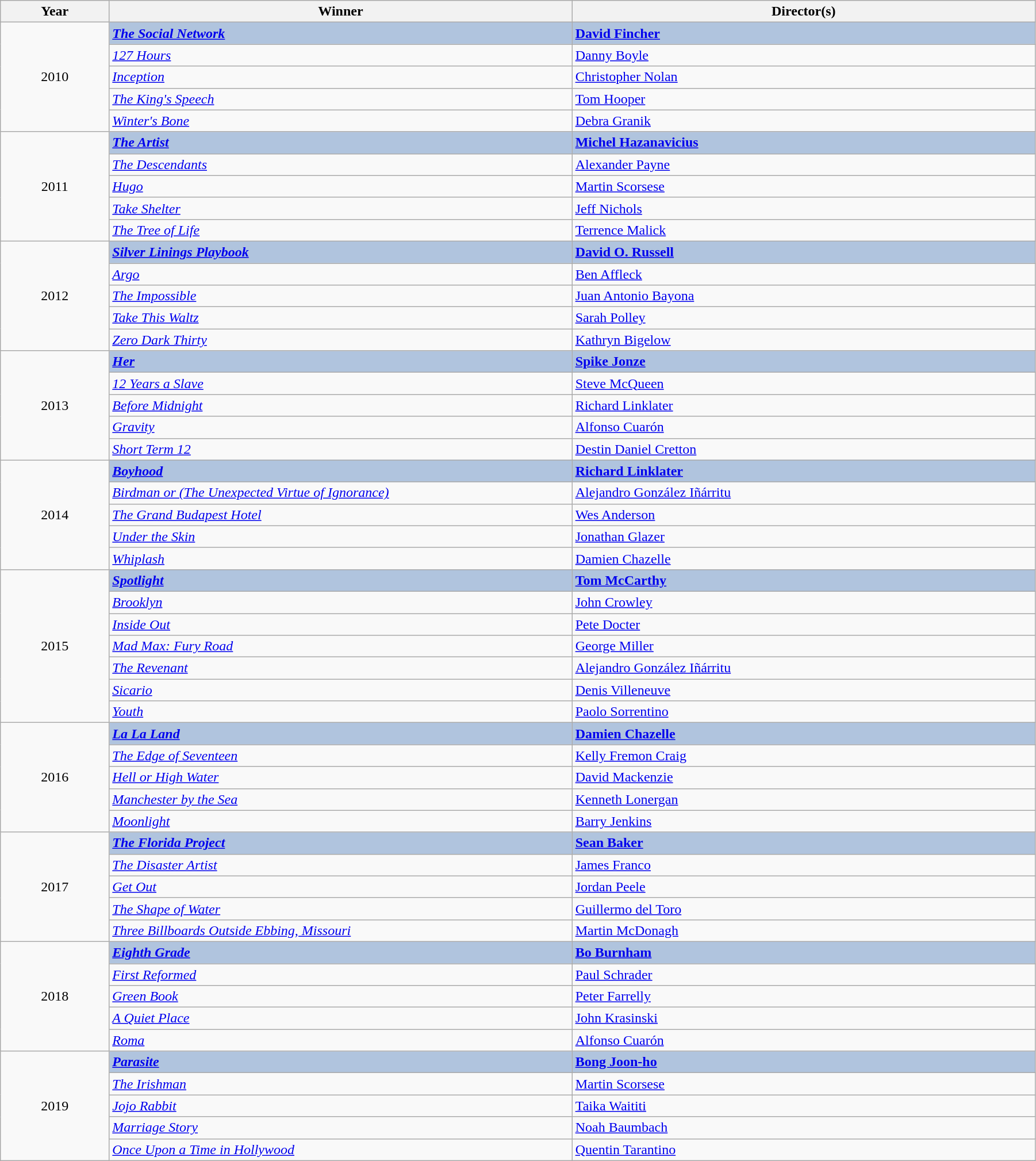<table class="wikitable" width="95%" cellpadding="5">
<tr>
<th width="100"><strong>Year</strong></th>
<th width="450"><strong>Winner</strong></th>
<th width="450"><strong>Director(s)</strong></th>
</tr>
<tr>
<td rowspan="5" style="text-align:center;">2010</td>
<td style="background:#B0C4DE;"><strong><em><a href='#'>The Social Network</a></em></strong></td>
<td style="background:#B0C4DE;"><strong><a href='#'>David Fincher</a></strong></td>
</tr>
<tr>
<td><em><a href='#'>127 Hours</a></em></td>
<td><a href='#'>Danny Boyle</a></td>
</tr>
<tr>
<td><em><a href='#'>Inception</a></em></td>
<td><a href='#'>Christopher Nolan</a></td>
</tr>
<tr>
<td><em><a href='#'>The King's Speech</a></em></td>
<td><a href='#'>Tom Hooper</a></td>
</tr>
<tr>
<td><em><a href='#'>Winter's Bone</a></em></td>
<td><a href='#'>Debra Granik</a></td>
</tr>
<tr>
<td rowspan="5" style="text-align:center;">2011</td>
<td style="background:#B0C4DE;"><strong><em><a href='#'>The Artist</a></em></strong></td>
<td style="background:#B0C4DE;"><strong><a href='#'>Michel Hazanavicius</a></strong></td>
</tr>
<tr>
<td><em><a href='#'>The Descendants</a></em></td>
<td><a href='#'>Alexander Payne</a></td>
</tr>
<tr>
<td><em><a href='#'>Hugo</a></em></td>
<td><a href='#'>Martin Scorsese</a></td>
</tr>
<tr>
<td><em><a href='#'>Take Shelter</a></em></td>
<td><a href='#'>Jeff Nichols</a></td>
</tr>
<tr>
<td><em><a href='#'>The Tree of Life</a></em></td>
<td><a href='#'>Terrence Malick</a></td>
</tr>
<tr>
<td rowspan="5" style="text-align:center;">2012</td>
<td style="background:#B0C4DE;"><strong><em><a href='#'>Silver Linings Playbook</a></em></strong></td>
<td style="background:#B0C4DE;"><strong><a href='#'>David O. Russell</a></strong></td>
</tr>
<tr>
<td><em><a href='#'>Argo</a></em></td>
<td><a href='#'>Ben Affleck</a></td>
</tr>
<tr>
<td><em><a href='#'>The Impossible</a></em></td>
<td><a href='#'>Juan Antonio Bayona</a></td>
</tr>
<tr>
<td><em><a href='#'>Take This Waltz</a></em></td>
<td><a href='#'>Sarah Polley</a></td>
</tr>
<tr>
<td><em><a href='#'>Zero Dark Thirty</a></em></td>
<td><a href='#'>Kathryn Bigelow</a></td>
</tr>
<tr>
<td rowspan="5" style="text-align:center;">2013</td>
<td style="background:#B0C4DE;"><strong><em><a href='#'>Her</a></em></strong></td>
<td style="background:#B0C4DE;"><strong><a href='#'>Spike Jonze</a></strong></td>
</tr>
<tr>
<td><em><a href='#'>12 Years a Slave</a></em></td>
<td><a href='#'>Steve McQueen</a></td>
</tr>
<tr>
<td><em><a href='#'>Before Midnight</a></em></td>
<td><a href='#'>Richard Linklater</a></td>
</tr>
<tr>
<td><em><a href='#'>Gravity</a></em></td>
<td><a href='#'>Alfonso Cuarón</a></td>
</tr>
<tr>
<td><em><a href='#'>Short Term 12</a></em></td>
<td><a href='#'>Destin Daniel Cretton</a></td>
</tr>
<tr>
<td rowspan="5" style="text-align:center;">2014</td>
<td style="background:#B0C4DE;"><strong><em><a href='#'>Boyhood</a></em></strong></td>
<td style="background:#B0C4DE;"><strong><a href='#'>Richard Linklater</a></strong></td>
</tr>
<tr>
<td><em><a href='#'>Birdman or (The Unexpected Virtue of Ignorance)</a></em></td>
<td><a href='#'>Alejandro González Iñárritu</a></td>
</tr>
<tr>
<td><em><a href='#'>The Grand Budapest Hotel</a></em></td>
<td><a href='#'>Wes Anderson</a></td>
</tr>
<tr>
<td><em><a href='#'>Under the Skin</a></em></td>
<td><a href='#'>Jonathan Glazer</a></td>
</tr>
<tr>
<td><em><a href='#'>Whiplash</a></em></td>
<td><a href='#'>Damien Chazelle</a></td>
</tr>
<tr>
<td rowspan="7" style="text-align:center;">2015</td>
<td style="background:#B0C4DE;"><strong><em><a href='#'>Spotlight</a></em></strong></td>
<td style="background:#B0C4DE;"><strong><a href='#'>Tom McCarthy</a></strong></td>
</tr>
<tr>
<td><em><a href='#'>Brooklyn</a></em></td>
<td><a href='#'>John Crowley</a></td>
</tr>
<tr>
<td><em><a href='#'>Inside Out</a></em></td>
<td><a href='#'>Pete Docter</a></td>
</tr>
<tr>
<td><em><a href='#'>Mad Max: Fury Road</a></em></td>
<td><a href='#'>George Miller</a></td>
</tr>
<tr>
<td><em><a href='#'>The Revenant</a></em></td>
<td><a href='#'>Alejandro González Iñárritu</a></td>
</tr>
<tr>
<td><em><a href='#'>Sicario</a></em></td>
<td><a href='#'>Denis Villeneuve</a></td>
</tr>
<tr>
<td><em><a href='#'>Youth</a></em></td>
<td><a href='#'>Paolo Sorrentino</a></td>
</tr>
<tr>
<td rowspan="5" style="text-align:center;">2016</td>
<td style="background:#B0C4DE;"><strong><em><a href='#'>La La Land</a></em></strong></td>
<td style="background:#B0C4DE;"><strong><a href='#'>Damien Chazelle</a></strong></td>
</tr>
<tr>
<td><em><a href='#'>The Edge of Seventeen</a></em></td>
<td><a href='#'>Kelly Fremon Craig</a></td>
</tr>
<tr>
<td><em><a href='#'>Hell or High Water</a></em></td>
<td><a href='#'>David Mackenzie</a></td>
</tr>
<tr>
<td><em><a href='#'>Manchester by the Sea</a></em></td>
<td><a href='#'>Kenneth Lonergan</a></td>
</tr>
<tr>
<td><em><a href='#'>Moonlight</a></em></td>
<td><a href='#'>Barry Jenkins</a></td>
</tr>
<tr>
<td rowspan="5" style="text-align:center;">2017</td>
<td style="background:#B0C4DE;"><strong><em><a href='#'>The Florida Project</a></em></strong></td>
<td style="background:#B0C4DE;"><strong><a href='#'>Sean Baker</a></strong></td>
</tr>
<tr>
<td><em><a href='#'>The Disaster Artist</a></em></td>
<td><a href='#'>James Franco</a></td>
</tr>
<tr>
<td><em><a href='#'>Get Out</a></em></td>
<td><a href='#'>Jordan Peele</a></td>
</tr>
<tr>
<td><em><a href='#'>The Shape of Water</a></em></td>
<td><a href='#'>Guillermo del Toro</a></td>
</tr>
<tr>
<td><em><a href='#'>Three Billboards Outside Ebbing, Missouri</a></em></td>
<td><a href='#'>Martin McDonagh</a></td>
</tr>
<tr>
<td rowspan="5" style="text-align:center;">2018</td>
<td style="background:#B0C4DE;"><strong><em><a href='#'>Eighth Grade</a></em></strong></td>
<td style="background:#B0C4DE;"><strong><a href='#'>Bo Burnham</a></strong></td>
</tr>
<tr>
<td><em><a href='#'>First Reformed</a></em></td>
<td><a href='#'>Paul Schrader</a></td>
</tr>
<tr>
<td><em><a href='#'>Green Book</a></em></td>
<td><a href='#'>Peter Farrelly</a></td>
</tr>
<tr>
<td><em><a href='#'>A Quiet Place</a></em></td>
<td><a href='#'>John Krasinski</a></td>
</tr>
<tr>
<td><em><a href='#'>Roma</a></em></td>
<td><a href='#'>Alfonso Cuarón</a></td>
</tr>
<tr>
<td rowspan="5" style="text-align:center;">2019</td>
<td style="background:#B0C4DE;"><strong><em><a href='#'>Parasite</a></em></strong></td>
<td style="background:#B0C4DE;"><strong><a href='#'>Bong Joon-ho</a></strong></td>
</tr>
<tr>
<td><em><a href='#'>The Irishman</a></em></td>
<td><a href='#'>Martin Scorsese</a></td>
</tr>
<tr>
<td><em><a href='#'>Jojo Rabbit</a></em></td>
<td><a href='#'>Taika Waititi</a></td>
</tr>
<tr>
<td><em><a href='#'>Marriage Story</a></em></td>
<td><a href='#'>Noah Baumbach</a></td>
</tr>
<tr>
<td><em><a href='#'>Once Upon a Time in Hollywood</a></em></td>
<td><a href='#'>Quentin Tarantino</a></td>
</tr>
</table>
